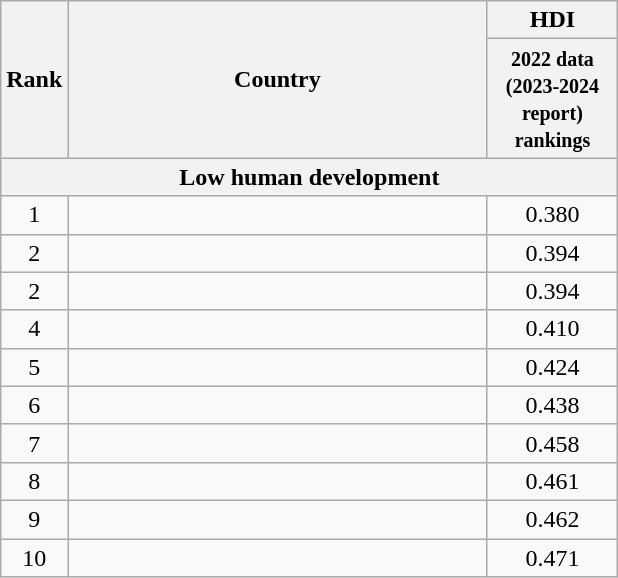<table class="wikitable sortable" style="text-align:center">
<tr>
<th scope="col" rowspan="2">Rank</th>
<th scope="col" rowspan="2" style="width:17em;">Country</th>
<th scope="col" colspan="2">HDI</th>
</tr>
<tr>
<th scope="col" style="width:5em;"><small>2022 data (2023-2024 report) rankings</small></th>
</tr>
<tr>
<th scope="row" colspan="4">Low human development</th>
</tr>
<tr>
<td>1</td>
<td style="text-align:left"></td>
<td>0.380</td>
</tr>
<tr>
<td>2</td>
<td style="text-align:left"></td>
<td>0.394</td>
</tr>
<tr>
<td>2</td>
<td style="text-align:left"></td>
<td>0.394</td>
</tr>
<tr>
<td>4</td>
<td style="text-align:left"></td>
<td>0.410</td>
</tr>
<tr>
<td>5</td>
<td style="text-align:left"></td>
<td>0.424</td>
</tr>
<tr>
<td>6</td>
<td style="text-align:left"></td>
<td>0.438</td>
</tr>
<tr>
<td>7</td>
<td style="text-align:left"></td>
<td>0.458</td>
</tr>
<tr>
<td>8</td>
<td style="text-align:left"></td>
<td>0.461</td>
</tr>
<tr>
<td>9</td>
<td style="text-align:left"></td>
<td>0.462</td>
</tr>
<tr>
<td>10</td>
<td style="text-align:left"></td>
<td>0.471</td>
</tr>
</table>
